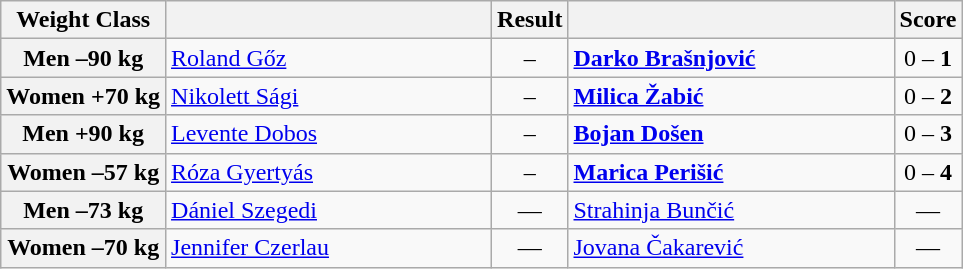<table class="wikitable">
<tr>
<th>Weight Class</th>
<th style="width:210px;"></th>
<th>Result</th>
<th style="width:210px;"></th>
<th>Score</th>
</tr>
<tr>
<th>Men –90 kg</th>
<td><a href='#'>Roland Gőz</a></td>
<td align="center"> – <strong></strong></td>
<td><strong><a href='#'>Darko Brašnjović</a></strong></td>
<td align="center">0 – <strong>1</strong></td>
</tr>
<tr>
<th>Women +70 kg</th>
<td><a href='#'>Nikolett Sági</a></td>
<td align="center"> – <strong></strong></td>
<td><strong><a href='#'>Milica Žabić</a></strong></td>
<td align="center">0 – <strong>2</strong></td>
</tr>
<tr>
<th>Men +90 kg</th>
<td><a href='#'>Levente Dobos</a></td>
<td align="center"> – <strong></strong></td>
<td><strong><a href='#'>Bojan Došen</a></strong></td>
<td align="center">0 – <strong>3</strong></td>
</tr>
<tr>
<th>Women –57 kg</th>
<td><a href='#'>Róza Gyertyás</a></td>
<td align="center"> – <strong></strong></td>
<td><strong><a href='#'>Marica Perišić</a></strong></td>
<td align="center">0 – <strong>4</strong></td>
</tr>
<tr>
<th>Men –73 kg</th>
<td><a href='#'>Dániel Szegedi</a></td>
<td align="center">—</td>
<td><a href='#'>Strahinja Bunčić</a></td>
<td align="center">—</td>
</tr>
<tr>
<th>Women –70 kg</th>
<td><a href='#'>Jennifer Czerlau</a></td>
<td align="center">—</td>
<td><a href='#'>Jovana Čakarević</a></td>
<td align="center">—</td>
</tr>
</table>
